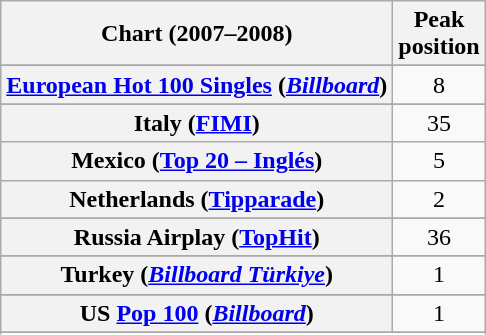<table class="wikitable sortable plainrowheaders">
<tr>
<th scope="col">Chart (2007–2008)</th>
<th scope="col">Peak<br>position</th>
</tr>
<tr>
</tr>
<tr>
</tr>
<tr>
</tr>
<tr>
</tr>
<tr>
</tr>
<tr>
</tr>
<tr>
</tr>
<tr>
</tr>
<tr>
</tr>
<tr>
<th scope="row"><a href='#'>European Hot 100 Singles</a> (<em><a href='#'>Billboard</a></em>)</th>
<td align="center">8</td>
</tr>
<tr>
</tr>
<tr>
</tr>
<tr>
</tr>
<tr>
</tr>
<tr>
</tr>
<tr>
</tr>
<tr>
<th scope="row">Italy (<a href='#'>FIMI</a>)</th>
<td align="center">35</td>
</tr>
<tr>
<th scope="row">Mexico (<a href='#'>Top 20 – Inglés</a>)</th>
<td align="center">5</td>
</tr>
<tr>
<th scope="row">Netherlands (<a href='#'>Tipparade</a>)</th>
<td align="center">2</td>
</tr>
<tr>
</tr>
<tr>
</tr>
<tr>
</tr>
<tr>
<th scope="row">Russia Airplay (<a href='#'>TopHit</a>)</th>
<td align="center">36</td>
</tr>
<tr>
</tr>
<tr>
</tr>
<tr>
</tr>
<tr>
<th scope="row">Turkey (<em><a href='#'>Billboard Türkiye</a></em>)</th>
<td align="center">1</td>
</tr>
<tr>
</tr>
<tr>
</tr>
<tr>
</tr>
<tr>
</tr>
<tr>
</tr>
<tr>
</tr>
<tr>
</tr>
<tr>
<th scope="row">US <a href='#'>Pop 100</a> (<em><a href='#'>Billboard</a></em>)</th>
<td align="center">1</td>
</tr>
<tr>
</tr>
<tr>
</tr>
</table>
